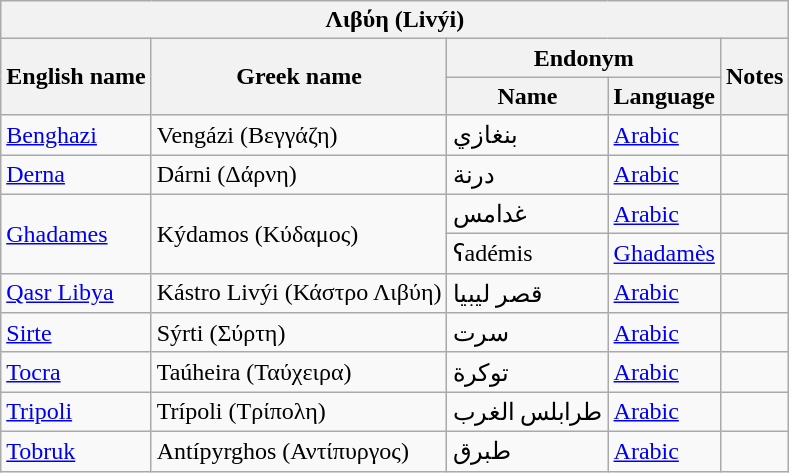<table class="wikitable sortable">
<tr>
<th colspan="5"> <strong>Λιβύη (Livýi)</strong></th>
</tr>
<tr>
<th rowspan="2">English name</th>
<th rowspan="2">Greek name</th>
<th colspan="2">Endonym</th>
<th rowspan="2">Notes</th>
</tr>
<tr>
<th>Name</th>
<th>Language</th>
</tr>
<tr>
<td><a href='#'>Benghazi</a></td>
<td>Vengázi (Βεγγάζη)</td>
<td>بنغازي</td>
<td><a href='#'>Arabic</a></td>
<td></td>
</tr>
<tr>
<td><a href='#'>Derna</a></td>
<td>Dárni (Δάρνη)</td>
<td>درنة</td>
<td><a href='#'>Arabic</a></td>
<td></td>
</tr>
<tr>
<td rowspan="2"><a href='#'>Ghadames</a></td>
<td rowspan="2">Kýdamos (Κύδαμος)</td>
<td>غدامس</td>
<td><a href='#'>Arabic</a></td>
<td></td>
</tr>
<tr>
<td>ʕadémis</td>
<td><a href='#'>Ghadamès</a></td>
<td></td>
</tr>
<tr>
<td><a href='#'>Qasr Libya</a></td>
<td>Kástro Livýi (Κάστρο Λιβύη)</td>
<td>قصر ليبيا</td>
<td><a href='#'>Arabic</a></td>
<td></td>
</tr>
<tr>
<td><a href='#'>Sirte</a></td>
<td>Sýrti (Σύρτη)</td>
<td>سرت</td>
<td><a href='#'>Arabic</a></td>
<td></td>
</tr>
<tr>
<td><a href='#'>Tocra</a></td>
<td>Taúheira (Ταύχειρα)</td>
<td>توكرة</td>
<td><a href='#'>Arabic</a></td>
<td></td>
</tr>
<tr>
<td><a href='#'>Tripoli</a></td>
<td>Trípoli (Τρίπολη)</td>
<td>طرابلس الغرب</td>
<td><a href='#'>Arabic</a></td>
<td></td>
</tr>
<tr>
<td><a href='#'>Tobruk</a></td>
<td>Antípyrghos (Αντίπυργος)</td>
<td>طبرق</td>
<td><a href='#'>Arabic</a></td>
<td></td>
</tr>
</table>
